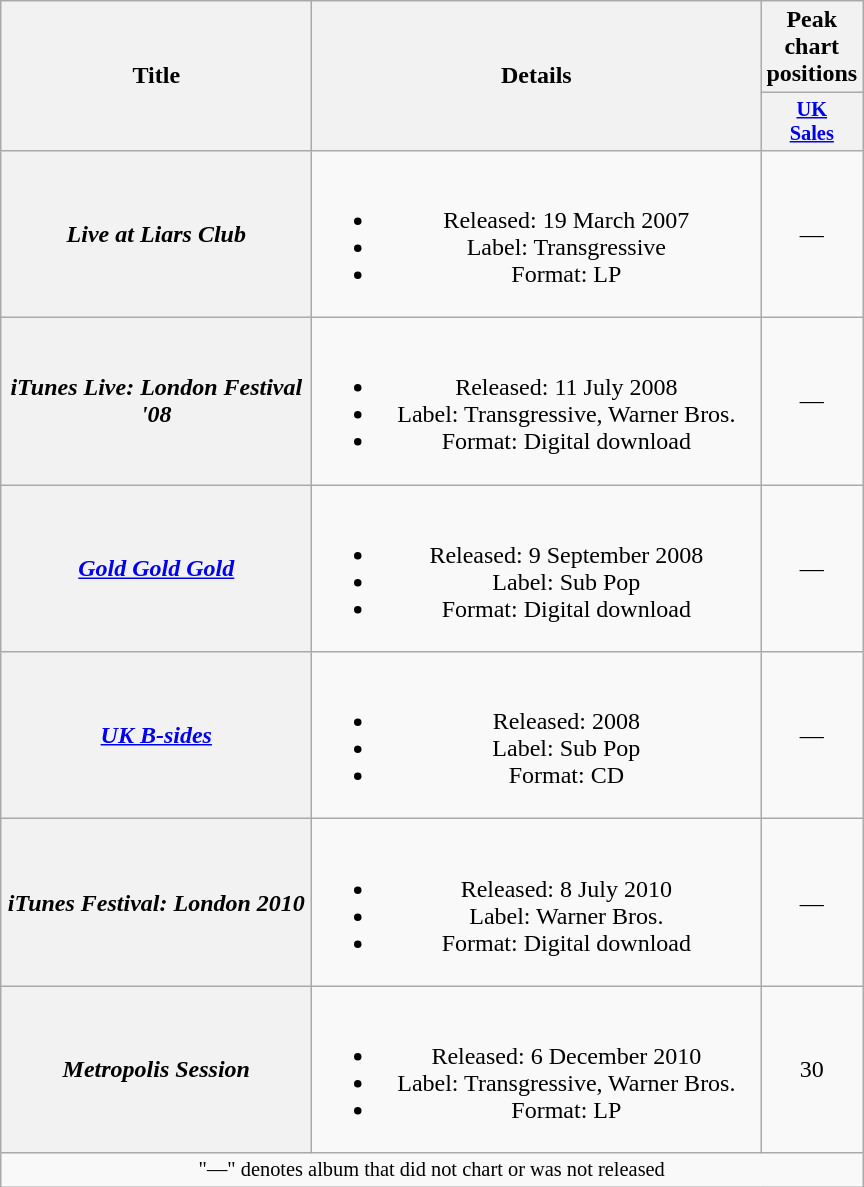<table class="wikitable plainrowheaders" style="text-align:center;">
<tr>
<th scope="col" rowspan="2" style="width:12.5em;">Title</th>
<th scope="col" rowspan="2" style="width:18.25em;">Details</th>
<th scope="col" colspan="1">Peak chart positions</th>
</tr>
<tr>
<th scope="col" style="width:2.5em;font-size:85%;"><a href='#'>UK<br>Sales</a><br></th>
</tr>
<tr>
<th scope="row"><em>Live at Liars Club</em></th>
<td><br><ul><li>Released: 19 March 2007</li><li>Label: Transgressive</li><li>Format: LP</li></ul></td>
<td>—</td>
</tr>
<tr>
<th scope="row"><em>iTunes Live: London Festival '08</em></th>
<td><br><ul><li>Released: 11 July 2008</li><li>Label: Transgressive, Warner Bros.</li><li>Format: Digital download</li></ul></td>
<td>—</td>
</tr>
<tr>
<th scope="row"><em><a href='#'>Gold Gold Gold</a></em></th>
<td><br><ul><li>Released: 9 September 2008</li><li>Label: Sub Pop</li><li>Format: Digital download</li></ul></td>
<td>—</td>
</tr>
<tr>
<th scope="row"><em><a href='#'>UK B-sides</a></em></th>
<td><br><ul><li>Released: 2008</li><li>Label: Sub Pop</li><li>Format: CD</li></ul></td>
<td>—</td>
</tr>
<tr>
<th scope="row"><em>iTunes Festival: London 2010</em></th>
<td><br><ul><li>Released: 8 July 2010</li><li>Label: Warner Bros.</li><li>Format: Digital download</li></ul></td>
<td>—</td>
</tr>
<tr>
<th scope="row"><em>Metropolis Session</em></th>
<td><br><ul><li>Released: 6 December 2010</li><li>Label: Transgressive, Warner Bros.</li><li>Format: LP</li></ul></td>
<td>30</td>
</tr>
<tr>
<td colspan="14" style="font-size:85%;">"—" denotes album that did not chart or was not released</td>
</tr>
</table>
